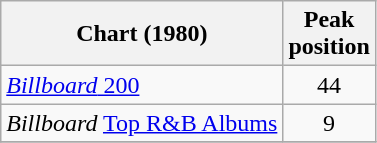<table class="wikitable">
<tr>
<th>Chart (1980)</th>
<th>Peak<br>position</th>
</tr>
<tr>
<td><a href='#'><em>Billboard</em> 200</a></td>
<td align=center>44</td>
</tr>
<tr>
<td><em>Billboard</em> <a href='#'>Top R&B Albums</a></td>
<td align=center>9</td>
</tr>
<tr>
</tr>
</table>
